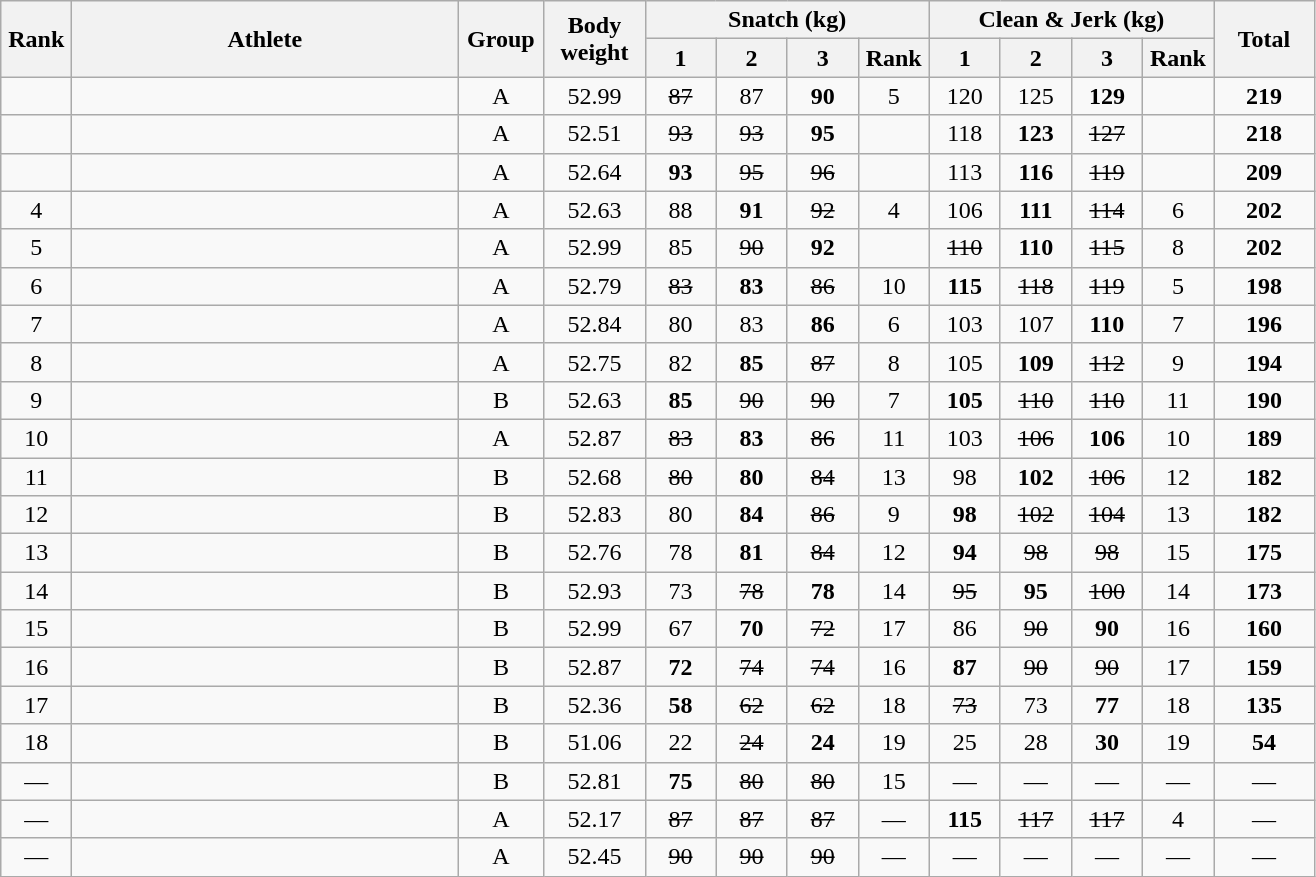<table class = "wikitable" style="text-align:center;">
<tr>
<th rowspan=2 width=40>Rank</th>
<th rowspan=2 width=250>Athlete</th>
<th rowspan=2 width=50>Group</th>
<th rowspan=2 width=60>Body weight</th>
<th colspan=4>Snatch (kg)</th>
<th colspan=4>Clean & Jerk (kg)</th>
<th rowspan=2 width=60>Total</th>
</tr>
<tr>
<th width=40>1</th>
<th width=40>2</th>
<th width=40>3</th>
<th width=40>Rank</th>
<th width=40>1</th>
<th width=40>2</th>
<th width=40>3</th>
<th width=40>Rank</th>
</tr>
<tr>
<td></td>
<td align=left></td>
<td>A</td>
<td>52.99</td>
<td><s>87 </s></td>
<td>87</td>
<td><strong>90</strong></td>
<td>5</td>
<td>120</td>
<td>125</td>
<td><strong>129</strong></td>
<td></td>
<td><strong>219</strong></td>
</tr>
<tr>
<td></td>
<td align=left></td>
<td>A</td>
<td>52.51</td>
<td><s>93 </s></td>
<td><s>93 </s></td>
<td><strong>95</strong></td>
<td></td>
<td>118</td>
<td><strong>123</strong></td>
<td><s>127 </s></td>
<td></td>
<td><strong>218</strong></td>
</tr>
<tr>
<td></td>
<td align=left></td>
<td>A</td>
<td>52.64</td>
<td><strong>93</strong></td>
<td><s>95 </s></td>
<td><s>96 </s></td>
<td></td>
<td>113</td>
<td><strong>116</strong></td>
<td><s>119 </s></td>
<td></td>
<td><strong>209</strong></td>
</tr>
<tr>
<td>4</td>
<td align=left></td>
<td>A</td>
<td>52.63</td>
<td>88</td>
<td><strong>91</strong></td>
<td><s>92 </s></td>
<td>4</td>
<td>106</td>
<td><strong>111</strong></td>
<td><s>114 </s></td>
<td>6</td>
<td><strong>202</strong></td>
</tr>
<tr>
<td>5</td>
<td align=left></td>
<td>A</td>
<td>52.99</td>
<td>85</td>
<td><s>90 </s></td>
<td><strong>92</strong></td>
<td></td>
<td><s>110 </s></td>
<td><strong>110</strong></td>
<td><s>115 </s></td>
<td>8</td>
<td><strong>202</strong></td>
</tr>
<tr>
<td>6</td>
<td align=left></td>
<td>A</td>
<td>52.79</td>
<td><s>83 </s></td>
<td><strong>83</strong></td>
<td><s>86 </s></td>
<td>10</td>
<td><strong>115</strong></td>
<td><s>118 </s></td>
<td><s>119 </s></td>
<td>5</td>
<td><strong>198</strong></td>
</tr>
<tr>
<td>7</td>
<td align=left></td>
<td>A</td>
<td>52.84</td>
<td>80</td>
<td>83</td>
<td><strong>86</strong></td>
<td>6</td>
<td>103</td>
<td>107</td>
<td><strong>110</strong></td>
<td>7</td>
<td><strong>196</strong></td>
</tr>
<tr>
<td>8</td>
<td align=left></td>
<td>A</td>
<td>52.75</td>
<td>82</td>
<td><strong>85</strong></td>
<td><s>87 </s></td>
<td>8</td>
<td>105</td>
<td><strong>109</strong></td>
<td><s>112 </s></td>
<td>9</td>
<td><strong>194</strong></td>
</tr>
<tr>
<td>9</td>
<td align=left></td>
<td>B</td>
<td>52.63</td>
<td><strong>85</strong></td>
<td><s>90 </s></td>
<td><s>90 </s></td>
<td>7</td>
<td><strong>105</strong></td>
<td><s>110 </s></td>
<td><s>110 </s></td>
<td>11</td>
<td><strong>190</strong></td>
</tr>
<tr>
<td>10</td>
<td align=left></td>
<td>A</td>
<td>52.87</td>
<td><s>83 </s></td>
<td><strong>83</strong></td>
<td><s>86 </s></td>
<td>11</td>
<td>103</td>
<td><s>106 </s></td>
<td><strong>106</strong></td>
<td>10</td>
<td><strong>189</strong></td>
</tr>
<tr>
<td>11</td>
<td align=left></td>
<td>B</td>
<td>52.68</td>
<td><s>80 </s></td>
<td><strong>80</strong></td>
<td><s>84 </s></td>
<td>13</td>
<td>98</td>
<td><strong>102</strong></td>
<td><s>106 </s></td>
<td>12</td>
<td><strong>182</strong></td>
</tr>
<tr>
<td>12</td>
<td align=left></td>
<td>B</td>
<td>52.83</td>
<td>80</td>
<td><strong>84</strong></td>
<td><s>86 </s></td>
<td>9</td>
<td><strong>98</strong></td>
<td><s>102 </s></td>
<td><s>104 </s></td>
<td>13</td>
<td><strong>182</strong></td>
</tr>
<tr>
<td>13</td>
<td align=left></td>
<td>B</td>
<td>52.76</td>
<td>78</td>
<td><strong>81</strong></td>
<td><s>84 </s></td>
<td>12</td>
<td><strong>94</strong></td>
<td><s>98 </s></td>
<td><s>98 </s></td>
<td>15</td>
<td><strong>175</strong></td>
</tr>
<tr>
<td>14</td>
<td align=left></td>
<td>B</td>
<td>52.93</td>
<td>73</td>
<td><s>78 </s></td>
<td><strong>78</strong></td>
<td>14</td>
<td><s>95 </s></td>
<td><strong>95</strong></td>
<td><s>100 </s></td>
<td>14</td>
<td><strong>173</strong></td>
</tr>
<tr>
<td>15</td>
<td align=left></td>
<td>B</td>
<td>52.99</td>
<td>67</td>
<td><strong>70</strong></td>
<td><s>72 </s></td>
<td>17</td>
<td>86</td>
<td><s>90 </s></td>
<td><strong>90</strong></td>
<td>16</td>
<td><strong>160</strong></td>
</tr>
<tr>
<td>16</td>
<td align=left></td>
<td>B</td>
<td>52.87</td>
<td><strong>72</strong></td>
<td><s>74 </s></td>
<td><s>74 </s></td>
<td>16</td>
<td><strong>87</strong></td>
<td><s>90 </s></td>
<td><s>90 </s></td>
<td>17</td>
<td><strong>159</strong></td>
</tr>
<tr>
<td>17</td>
<td align=left></td>
<td>B</td>
<td>52.36</td>
<td><strong>58</strong></td>
<td><s>62 </s></td>
<td><s>62 </s></td>
<td>18</td>
<td><s>73 </s></td>
<td>73</td>
<td><strong>77</strong></td>
<td>18</td>
<td><strong>135</strong></td>
</tr>
<tr>
<td>18</td>
<td align=left></td>
<td>B</td>
<td>51.06</td>
<td>22</td>
<td><s>24 </s></td>
<td><strong>24</strong></td>
<td>19</td>
<td>25</td>
<td>28</td>
<td><strong>30</strong></td>
<td>19</td>
<td><strong>54</strong></td>
</tr>
<tr>
<td>—</td>
<td align=left></td>
<td>B</td>
<td>52.81</td>
<td><strong>75</strong></td>
<td><s>80 </s></td>
<td><s>80 </s></td>
<td>15</td>
<td>—</td>
<td>—</td>
<td>—</td>
<td>—</td>
<td>—</td>
</tr>
<tr>
<td>—</td>
<td align=left></td>
<td>A</td>
<td>52.17</td>
<td><s>87 </s></td>
<td><s>87 </s></td>
<td><s>87 </s></td>
<td>—</td>
<td><strong>115</strong></td>
<td><s>117 </s></td>
<td><s>117 </s></td>
<td>4</td>
<td>—</td>
</tr>
<tr>
<td>—</td>
<td align=left></td>
<td>A</td>
<td>52.45</td>
<td><s>90 </s></td>
<td><s>90 </s></td>
<td><s>90 </s></td>
<td>—</td>
<td>—</td>
<td>—</td>
<td>—</td>
<td>—</td>
<td>—</td>
</tr>
</table>
